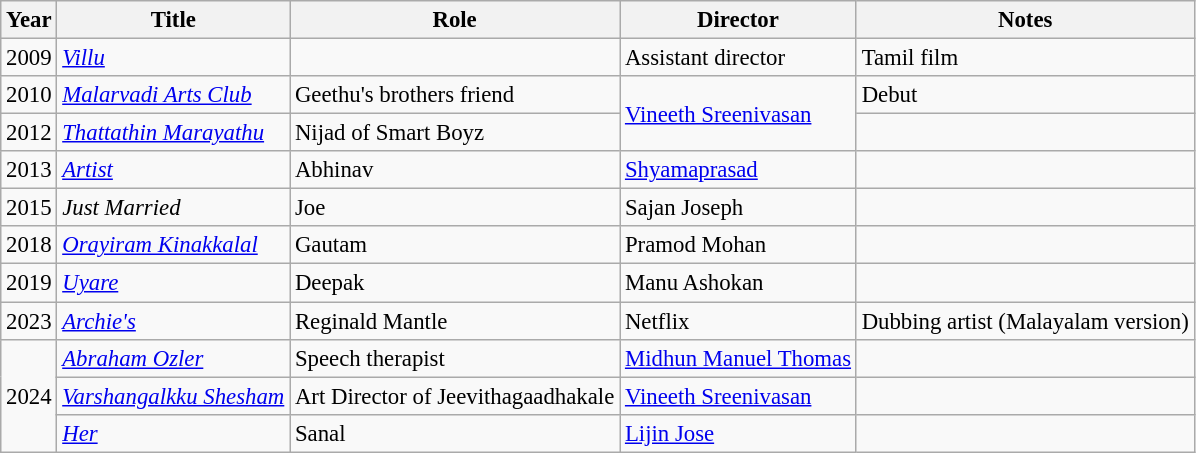<table class="wikitable" style="font-size: 95%;">
<tr>
<th>Year</th>
<th>Title</th>
<th>Role</th>
<th>Director</th>
<th>Notes</th>
</tr>
<tr>
<td>2009</td>
<td><em><a href='#'>Villu</a></em></td>
<td></td>
<td>Assistant director</td>
<td>Tamil film</td>
</tr>
<tr>
<td>2010</td>
<td><em><a href='#'>Malarvadi Arts Club</a></em></td>
<td>Geethu's brothers friend</td>
<td Rowspan=2><a href='#'>Vineeth Sreenivasan</a></td>
<td>Debut</td>
</tr>
<tr>
<td>2012</td>
<td><em><a href='#'>Thattathin Marayathu</a></em></td>
<td>Nijad of Smart Boyz</td>
<td></td>
</tr>
<tr>
<td>2013</td>
<td><em><a href='#'>Artist</a></em></td>
<td>Abhinav</td>
<td><a href='#'>Shyamaprasad</a></td>
<td></td>
</tr>
<tr>
<td>2015</td>
<td><em>Just Married</em></td>
<td>Joe</td>
<td>Sajan Joseph</td>
<td></td>
</tr>
<tr>
<td>2018</td>
<td><em><a href='#'>Orayiram Kinakkalal</a></em></td>
<td>Gautam</td>
<td>Pramod Mohan</td>
<td></td>
</tr>
<tr>
<td>2019</td>
<td><em><a href='#'>Uyare</a></em></td>
<td>Deepak</td>
<td>Manu Ashokan</td>
<td></td>
</tr>
<tr>
<td>2023</td>
<td><em><a href='#'>Archie's</a></em></td>
<td>Reginald Mantle</td>
<td>Netflix</td>
<td>Dubbing artist (Malayalam version)</td>
</tr>
<tr>
<td Rowspan=3>2024</td>
<td><em><a href='#'>Abraham Ozler</a></em></td>
<td>Speech therapist</td>
<td><a href='#'>Midhun Manuel Thomas</a></td>
<td></td>
</tr>
<tr>
<td><em><a href='#'>Varshangalkku Shesham</a></em></td>
<td>Art Director of Jeevithagaadhakale</td>
<td><a href='#'>Vineeth Sreenivasan</a></td>
<td></td>
</tr>
<tr>
<td><em><a href='#'>Her</a></em></td>
<td>Sanal</td>
<td><a href='#'>Lijin Jose</a></td>
<td></td>
</tr>
</table>
